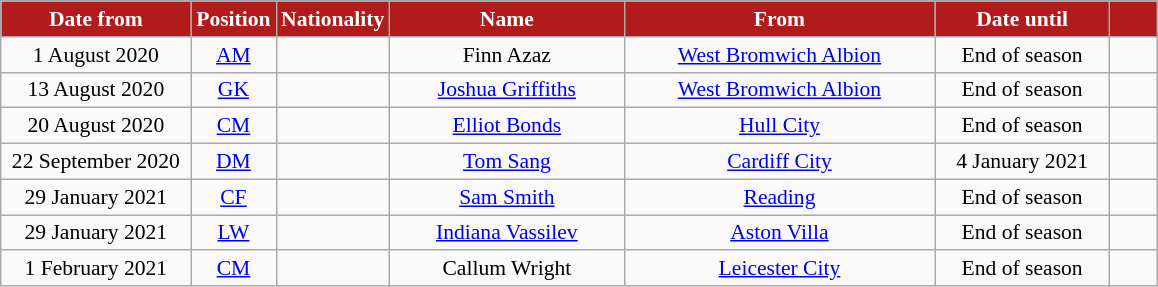<table class="wikitable"  style="text-align:center; font-size:90%; ">
<tr>
<th style="background:#B11B1B;color:#fff;; width:120px;">Date from</th>
<th style="background:#B11B1B;color:#fff;; width:50px;">Position</th>
<th style="background:#B11B1B;color:#fff;; width:50px;">Nationality</th>
<th style="background:#B11B1B;color:#fff;; width:150px;">Name</th>
<th style="background:#B11B1B;color:#fff;; width:200px;">From</th>
<th style="background:#B11B1B;color:#fff;; width:110px;">Date until</th>
<th style="background:#B11B1B;color:#fff;; width:25px;"></th>
</tr>
<tr>
<td>1 August 2020</td>
<td><a href='#'>AM</a></td>
<td></td>
<td>Finn Azaz</td>
<td> <a href='#'>West Bromwich Albion</a></td>
<td>End of season</td>
<td></td>
</tr>
<tr>
<td>13 August 2020</td>
<td><a href='#'>GK</a></td>
<td></td>
<td><a href='#'>Joshua Griffiths</a></td>
<td> <a href='#'>West Bromwich Albion</a></td>
<td>End of season</td>
<td></td>
</tr>
<tr>
<td>20 August 2020</td>
<td><a href='#'>CM</a></td>
<td></td>
<td><a href='#'>Elliot Bonds</a></td>
<td> <a href='#'>Hull City</a></td>
<td>End of season</td>
<td></td>
</tr>
<tr>
<td>22 September 2020</td>
<td><a href='#'>DM</a></td>
<td></td>
<td><a href='#'>Tom Sang</a></td>
<td> <a href='#'>Cardiff City</a></td>
<td>4 January 2021</td>
<td></td>
</tr>
<tr>
<td>29 January 2021</td>
<td><a href='#'>CF</a></td>
<td></td>
<td><a href='#'>Sam Smith</a></td>
<td> <a href='#'>Reading</a></td>
<td>End of season</td>
<td></td>
</tr>
<tr>
<td>29 January 2021</td>
<td><a href='#'>LW</a></td>
<td></td>
<td><a href='#'>Indiana Vassilev</a></td>
<td> <a href='#'>Aston Villa</a></td>
<td>End of season</td>
<td></td>
</tr>
<tr>
<td>1 February 2021</td>
<td><a href='#'>CM</a></td>
<td></td>
<td>Callum Wright</td>
<td> <a href='#'>Leicester City</a></td>
<td>End of season</td>
<td></td>
</tr>
</table>
